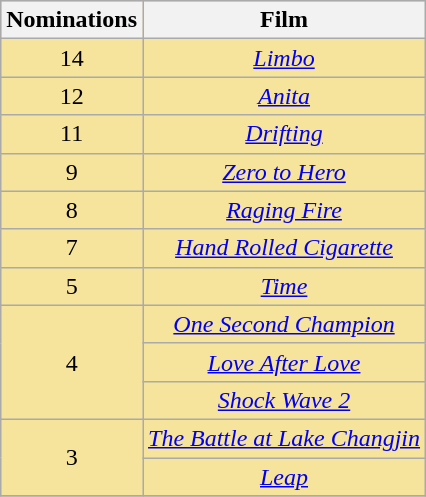<table class="wikitable plainrowheaders" rowspan=2 style="text-align: center; background: #f6e39c">
<tr>
<th scope="col" style="width:55px;">Nominations</th>
<th scope="col" style="text-align:center;">Film</th>
</tr>
<tr>
<td scope=row style="text-align:center">14</td>
<td><em><a href='#'>Limbo</a></em></td>
</tr>
<tr>
<td scope=row style="text-align:center">12</td>
<td><em><a href='#'>Anita</a></em></td>
</tr>
<tr>
<td scope=row style="text-align:center">11</td>
<td><em><a href='#'>Drifting</a></em></td>
</tr>
<tr>
<td scope=row style="text-align:center">9</td>
<td><em><a href='#'>Zero to Hero</a></em></td>
</tr>
<tr>
<td scope=row style="text-align:center">8</td>
<td><em><a href='#'>Raging Fire</a></em></td>
</tr>
<tr>
<td scope=row style="text-align:center">7</td>
<td><em><a href='#'>Hand Rolled Cigarette</a></em></td>
</tr>
<tr>
<td scope=row style="text-align:center">5</td>
<td><em><a href='#'>Time</a></em></td>
</tr>
<tr>
<td scope=row style="text-align:center"rowspan=3>4</td>
<td><em><a href='#'>One Second Champion</a></em></td>
</tr>
<tr>
<td><em><a href='#'>Love After Love</a></em></td>
</tr>
<tr>
<td><em><a href='#'>Shock Wave 2</a></em></td>
</tr>
<tr>
<td scope=row style="text-align:center" rowspan=2>3</td>
<td><em><a href='#'>The Battle at Lake Changjin</a></em></td>
</tr>
<tr>
<td><em><a href='#'>Leap</a></em></td>
</tr>
<tr>
</tr>
</table>
